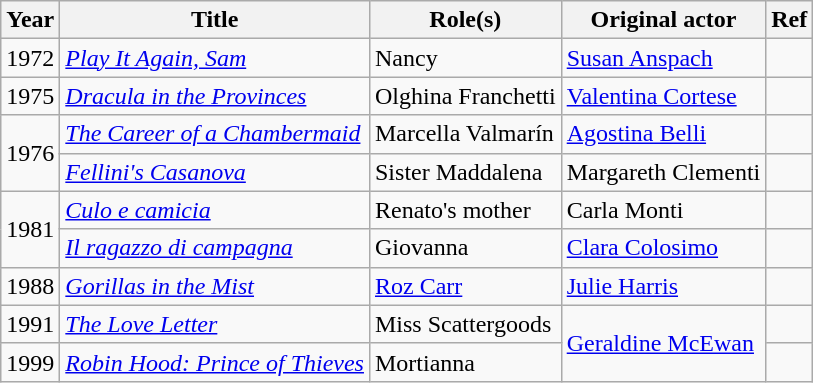<table class="wikitable plainrowheaders sortable">
<tr>
<th scope="col">Year</th>
<th scope="col">Title</th>
<th scope="col">Role(s)</th>
<th scope="col">Original actor</th>
<th scope="col" class="unsortable">Ref</th>
</tr>
<tr>
<td>1972</td>
<td><em><a href='#'>Play It Again, Sam</a></em></td>
<td>Nancy</td>
<td><a href='#'>Susan Anspach</a></td>
<td></td>
</tr>
<tr>
<td>1975</td>
<td><em><a href='#'>Dracula in the Provinces</a></em></td>
<td>Olghina Franchetti</td>
<td><a href='#'>Valentina Cortese</a></td>
<td></td>
</tr>
<tr>
<td rowspan=2>1976</td>
<td><em><a href='#'>The Career of a Chambermaid</a></em></td>
<td>Marcella Valmarín</td>
<td><a href='#'>Agostina Belli</a></td>
<td></td>
</tr>
<tr>
<td><em><a href='#'>Fellini's Casanova</a></em></td>
<td>Sister Maddalena</td>
<td>Margareth Clementi</td>
<td></td>
</tr>
<tr>
<td rowspan=2>1981</td>
<td><em><a href='#'>Culo e camicia</a></em></td>
<td>Renato's mother</td>
<td>Carla Monti</td>
<td></td>
</tr>
<tr>
<td><em><a href='#'>Il ragazzo di campagna</a></em></td>
<td>Giovanna</td>
<td><a href='#'>Clara Colosimo</a></td>
<td></td>
</tr>
<tr>
<td>1988</td>
<td><em><a href='#'>Gorillas in the Mist</a></em></td>
<td><a href='#'>Roz Carr</a></td>
<td><a href='#'>Julie Harris</a></td>
<td></td>
</tr>
<tr>
<td>1991</td>
<td><em><a href='#'>The Love Letter</a></em></td>
<td>Miss Scattergoods</td>
<td rowspan=2><a href='#'>Geraldine McEwan</a></td>
<td></td>
</tr>
<tr>
<td>1999</td>
<td><em><a href='#'>Robin Hood: Prince of Thieves</a></em></td>
<td>Mortianna</td>
<td></td>
</tr>
</table>
